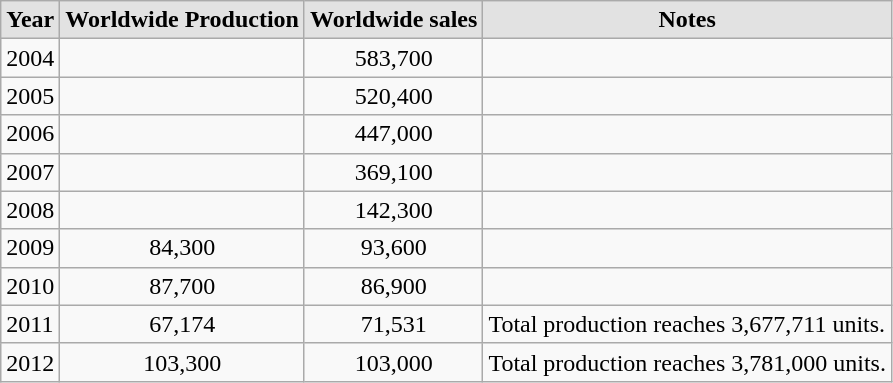<table class="wikitable" style=";">
<tr align="center">
<td style="background:#e2e2e2;"><strong>Year</strong></td>
<td style="background:#e2e2e2;"><strong>Worldwide Production</strong></td>
<td style="background:#e2e2e2;"><strong>Worldwide sales</strong></td>
<td style="background:#e2e2e2;"><strong>Notes</strong></td>
</tr>
<tr>
<td>2004</td>
<td></td>
<td align="center">583,700</td>
<td></td>
</tr>
<tr>
<td>2005</td>
<td></td>
<td align="center">520,400</td>
<td></td>
</tr>
<tr>
<td>2006</td>
<td></td>
<td align="center">447,000</td>
<td></td>
</tr>
<tr>
<td>2007</td>
<td></td>
<td align="center">369,100</td>
<td></td>
</tr>
<tr>
<td>2008</td>
<td></td>
<td align="center">142,300</td>
<td></td>
</tr>
<tr>
<td>2009</td>
<td align="center">84,300</td>
<td align="center">93,600</td>
<td></td>
</tr>
<tr>
<td>2010</td>
<td align="center">87,700</td>
<td align="center">86,900</td>
<td></td>
</tr>
<tr>
<td>2011</td>
<td align="center">67,174</td>
<td align="center">71,531</td>
<td>Total production reaches 3,677,711 units.</td>
</tr>
<tr>
<td>2012</td>
<td align="center">103,300</td>
<td align="center">103,000</td>
<td>Total production reaches 3,781,000 units.</td>
</tr>
</table>
